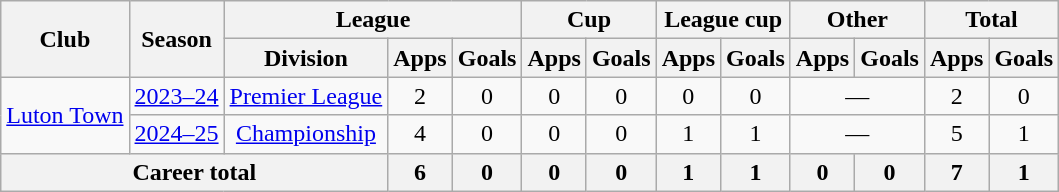<table class=wikitable style=text-align:center>
<tr>
<th rowspan="2">Club</th>
<th rowspan="2">Season</th>
<th colspan="3">League</th>
<th colspan="2">Cup</th>
<th colspan="2">League cup</th>
<th colspan="2">Other</th>
<th colspan="2">Total</th>
</tr>
<tr>
<th>Division</th>
<th>Apps</th>
<th>Goals</th>
<th>Apps</th>
<th>Goals</th>
<th>Apps</th>
<th>Goals</th>
<th>Apps</th>
<th>Goals</th>
<th>Apps</th>
<th>Goals</th>
</tr>
<tr>
<td rowspan="2"><a href='#'>Luton Town</a></td>
<td><a href='#'>2023–24</a></td>
<td><a href='#'>Premier League</a></td>
<td>2</td>
<td>0</td>
<td>0</td>
<td>0</td>
<td>0</td>
<td>0</td>
<td colspan="2">—</td>
<td>2</td>
<td>0</td>
</tr>
<tr>
<td><a href='#'>2024–25</a></td>
<td><a href='#'>Championship</a></td>
<td>4</td>
<td>0</td>
<td>0</td>
<td>0</td>
<td>1</td>
<td>1</td>
<td colspan="2">—</td>
<td>5</td>
<td>1</td>
</tr>
<tr>
<th colspan="3">Career total</th>
<th>6</th>
<th>0</th>
<th>0</th>
<th>0</th>
<th>1</th>
<th>1</th>
<th>0</th>
<th>0</th>
<th>7</th>
<th>1</th>
</tr>
</table>
